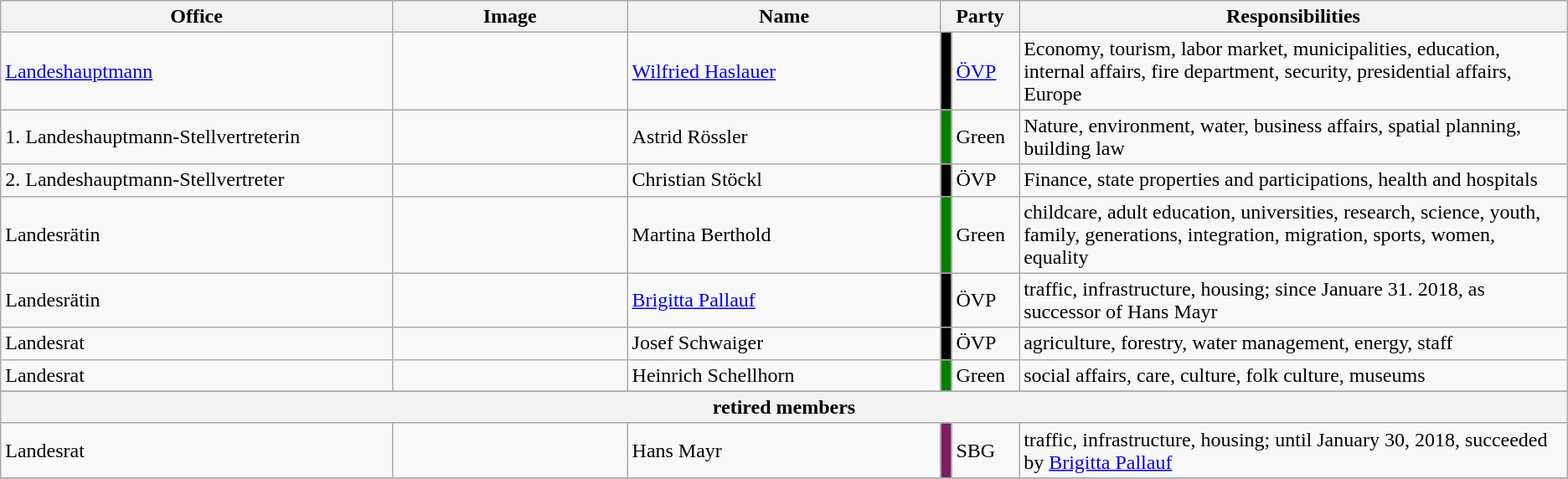<table class="wikitable">
<tr>
<th width="25%">Office</th>
<th class="unsortable">Image</th>
<th width="20%">Name</th>
<th colspan="2" width="5%">Party</th>
<th align="left" width="35%">Responsibilities</th>
</tr>
<tr>
<td><a href='#'>Landeshauptmann</a></td>
<td></td>
<td><a href='#'>Wilfried Haslauer</a></td>
<td bgcolor="black"></td>
<td><a href='#'>ÖVP</a></td>
<td>Economy, tourism, labor market, municipalities, education, internal affairs, fire department, security, presidential affairs, Europe</td>
</tr>
<tr>
<td>1. Landeshauptmann-Stellvertreterin</td>
<td></td>
<td>Astrid Rössler</td>
<td bgcolor="green"></td>
<td>Green</td>
<td>Nature, environment, water, business affairs, spatial planning, building law</td>
</tr>
<tr>
<td>2. Landeshauptmann-Stellvertreter</td>
<td></td>
<td>Christian Stöckl</td>
<td bgcolor="black"></td>
<td>ÖVP</td>
<td>Finance, state properties and participations, health and hospitals</td>
</tr>
<tr>
<td>Landesrätin</td>
<td></td>
<td>Martina Berthold</td>
<td bgcolor="green"></td>
<td>Green</td>
<td>childcare, adult education, universities, research, science, youth, family, generations, integration, migration, sports, women, equality</td>
</tr>
<tr>
<td>Landesrätin</td>
<td></td>
<td><a href='#'>Brigitta Pallauf</a></td>
<td bgcolor="black"></td>
<td>ÖVP</td>
<td>traffic, infrastructure, housing; since Januare 31. 2018, as successor of Hans Mayr</td>
</tr>
<tr>
<td>Landesrat</td>
<td></td>
<td>Josef Schwaiger</td>
<td bgcolor="black"></td>
<td>ÖVP</td>
<td>agriculture, forestry, water management, energy, staff</td>
</tr>
<tr>
<td>Landesrat</td>
<td></td>
<td>Heinrich Schellhorn</td>
<td bgcolor="green"></td>
<td>Green</td>
<td>social affairs, care, culture, folk culture, museums</td>
</tr>
<tr>
</tr>
<tr>
<th colspan="6" align="left">retired members</th>
</tr>
<tr>
<td>Landesrat</td>
<td></td>
<td>Hans Mayr</td>
<td bgcolor="#7d1c61"></td>
<td>SBG</td>
<td>traffic, infrastructure, housing; until January 30, 2018, succeeded by <a href='#'>Brigitta Pallauf</a></td>
</tr>
<tr>
</tr>
</table>
